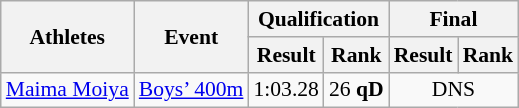<table class="wikitable" border="1" style="font-size:90%">
<tr>
<th rowspan=2>Athletes</th>
<th rowspan=2>Event</th>
<th colspan=2>Qualification</th>
<th colspan=2>Final</th>
</tr>
<tr>
<th>Result</th>
<th>Rank</th>
<th>Result</th>
<th>Rank</th>
</tr>
<tr>
<td><a href='#'>Maima Moiya</a></td>
<td><a href='#'>Boys’ 400m</a></td>
<td align=center>1:03.28</td>
<td align=center>26 <strong>qD</strong></td>
<td align=center colspan=2>DNS</td>
</tr>
</table>
